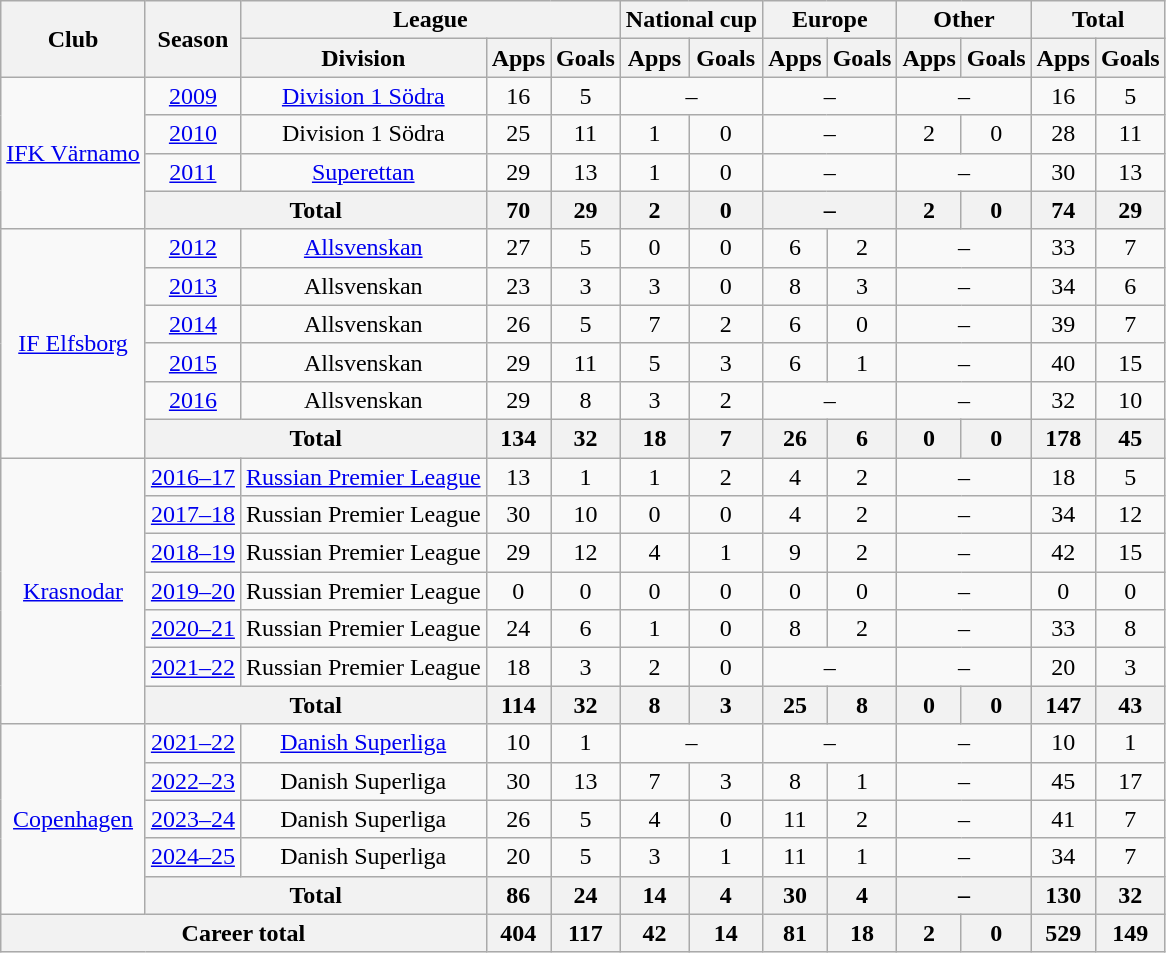<table class="wikitable" style="text-align: center;">
<tr>
<th rowspan="2">Club</th>
<th rowspan="2">Season</th>
<th colspan="3">League</th>
<th colspan="2">National cup</th>
<th colspan="2">Europe</th>
<th colspan="2">Other</th>
<th colspan="2">Total</th>
</tr>
<tr>
<th>Division</th>
<th>Apps</th>
<th>Goals</th>
<th>Apps</th>
<th>Goals</th>
<th>Apps</th>
<th>Goals</th>
<th>Apps</th>
<th>Goals</th>
<th>Apps</th>
<th>Goals</th>
</tr>
<tr>
<td rowspan="4"><a href='#'>IFK Värnamo</a></td>
<td><a href='#'>2009</a></td>
<td><a href='#'>Division 1 Södra</a></td>
<td>16</td>
<td>5</td>
<td colspan="2">–</td>
<td colspan="2">–</td>
<td colspan="2">–</td>
<td>16</td>
<td>5</td>
</tr>
<tr>
<td><a href='#'>2010</a></td>
<td>Division 1 Södra</td>
<td>25</td>
<td>11</td>
<td>1</td>
<td>0</td>
<td colspan="2">–</td>
<td>2</td>
<td>0</td>
<td>28</td>
<td>11</td>
</tr>
<tr>
<td><a href='#'>2011</a></td>
<td><a href='#'>Superettan</a></td>
<td>29</td>
<td>13</td>
<td>1</td>
<td>0</td>
<td colspan="2">–</td>
<td colspan="2">–</td>
<td>30</td>
<td>13</td>
</tr>
<tr>
<th colspan="2">Total</th>
<th>70</th>
<th>29</th>
<th>2</th>
<th>0</th>
<th colspan="2">–</th>
<th>2</th>
<th>0</th>
<th>74</th>
<th>29</th>
</tr>
<tr>
<td rowspan="6"><a href='#'>IF Elfsborg</a></td>
<td><a href='#'>2012</a></td>
<td><a href='#'>Allsvenskan</a></td>
<td>27</td>
<td>5</td>
<td>0</td>
<td>0</td>
<td>6</td>
<td>2</td>
<td colspan="2">–</td>
<td>33</td>
<td>7</td>
</tr>
<tr>
<td><a href='#'>2013</a></td>
<td>Allsvenskan</td>
<td>23</td>
<td>3</td>
<td>3</td>
<td>0</td>
<td>8</td>
<td>3</td>
<td colspan="2">–</td>
<td>34</td>
<td>6</td>
</tr>
<tr>
<td><a href='#'>2014</a></td>
<td>Allsvenskan</td>
<td>26</td>
<td>5</td>
<td>7</td>
<td>2</td>
<td>6</td>
<td>0</td>
<td colspan="2">–</td>
<td>39</td>
<td>7</td>
</tr>
<tr>
<td><a href='#'>2015</a></td>
<td>Allsvenskan</td>
<td>29</td>
<td>11</td>
<td>5</td>
<td>3</td>
<td>6</td>
<td>1</td>
<td colspan="2">–</td>
<td>40</td>
<td>15</td>
</tr>
<tr>
<td><a href='#'>2016</a></td>
<td>Allsvenskan</td>
<td>29</td>
<td>8</td>
<td>3</td>
<td>2</td>
<td colspan="2">–</td>
<td colspan="2">–</td>
<td>32</td>
<td>10</td>
</tr>
<tr>
<th colspan="2">Total</th>
<th>134</th>
<th>32</th>
<th>18</th>
<th>7</th>
<th>26</th>
<th>6</th>
<th>0</th>
<th>0</th>
<th>178</th>
<th>45</th>
</tr>
<tr>
<td rowspan="7"><a href='#'>Krasnodar</a></td>
<td><a href='#'>2016–17</a></td>
<td><a href='#'>Russian Premier League</a></td>
<td>13</td>
<td>1</td>
<td>1</td>
<td>2</td>
<td>4</td>
<td>2</td>
<td colspan="2">–</td>
<td>18</td>
<td>5</td>
</tr>
<tr>
<td><a href='#'>2017–18</a></td>
<td>Russian Premier League</td>
<td>30</td>
<td>10</td>
<td>0</td>
<td>0</td>
<td>4</td>
<td>2</td>
<td colspan="2">–</td>
<td>34</td>
<td>12</td>
</tr>
<tr>
<td><a href='#'>2018–19</a></td>
<td>Russian Premier League</td>
<td>29</td>
<td>12</td>
<td>4</td>
<td>1</td>
<td>9</td>
<td>2</td>
<td colspan="2">–</td>
<td>42</td>
<td>15</td>
</tr>
<tr>
<td><a href='#'>2019–20</a></td>
<td>Russian Premier League</td>
<td>0</td>
<td>0</td>
<td>0</td>
<td>0</td>
<td>0</td>
<td>0</td>
<td colspan="2">–</td>
<td>0</td>
<td>0</td>
</tr>
<tr>
<td><a href='#'>2020–21</a></td>
<td>Russian Premier League</td>
<td>24</td>
<td>6</td>
<td>1</td>
<td>0</td>
<td>8</td>
<td>2</td>
<td colspan="2">–</td>
<td>33</td>
<td>8</td>
</tr>
<tr>
<td><a href='#'>2021–22</a></td>
<td>Russian Premier League</td>
<td>18</td>
<td>3</td>
<td>2</td>
<td>0</td>
<td colspan="2">–</td>
<td colspan="2">–</td>
<td>20</td>
<td>3</td>
</tr>
<tr>
<th colspan="2">Total</th>
<th>114</th>
<th>32</th>
<th>8</th>
<th>3</th>
<th>25</th>
<th>8</th>
<th>0</th>
<th>0</th>
<th>147</th>
<th>43</th>
</tr>
<tr>
<td rowspan="5"><a href='#'>Copenhagen</a></td>
<td><a href='#'>2021–22</a></td>
<td><a href='#'>Danish Superliga</a></td>
<td>10</td>
<td>1</td>
<td colspan="2">–</td>
<td colspan="2">–</td>
<td colspan="2">–</td>
<td>10</td>
<td>1</td>
</tr>
<tr>
<td><a href='#'>2022–23</a></td>
<td>Danish Superliga</td>
<td>30</td>
<td>13</td>
<td>7</td>
<td>3</td>
<td>8</td>
<td>1</td>
<td colspan="2">–</td>
<td>45</td>
<td>17</td>
</tr>
<tr>
<td><a href='#'>2023–24</a></td>
<td>Danish Superliga</td>
<td>26</td>
<td>5</td>
<td>4</td>
<td>0</td>
<td>11</td>
<td>2</td>
<td colspan="2">–</td>
<td>41</td>
<td>7</td>
</tr>
<tr>
<td><a href='#'>2024–25</a></td>
<td>Danish Superliga</td>
<td>20</td>
<td>5</td>
<td>3</td>
<td>1</td>
<td>11</td>
<td>1</td>
<td colspan="2">–</td>
<td>34</td>
<td>7</td>
</tr>
<tr>
<th colspan="2">Total</th>
<th>86</th>
<th>24</th>
<th>14</th>
<th>4</th>
<th>30</th>
<th>4</th>
<th colspan="2">–</th>
<th>130</th>
<th>32</th>
</tr>
<tr>
<th colspan="3">Career total</th>
<th>404</th>
<th>117</th>
<th>42</th>
<th>14</th>
<th>81</th>
<th>18</th>
<th>2</th>
<th>0</th>
<th>529</th>
<th>149</th>
</tr>
</table>
